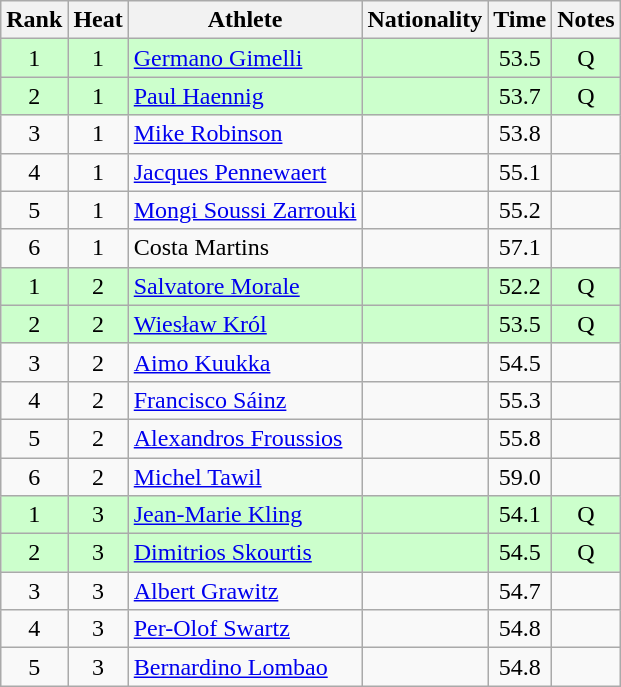<table class="wikitable sortable" style="text-align:center">
<tr>
<th>Rank</th>
<th>Heat</th>
<th>Athlete</th>
<th>Nationality</th>
<th>Time</th>
<th>Notes</th>
</tr>
<tr bgcolor=ccffcc>
<td>1</td>
<td>1</td>
<td align=left><a href='#'>Germano Gimelli</a></td>
<td align=left></td>
<td>53.5</td>
<td>Q</td>
</tr>
<tr bgcolor=ccffcc>
<td>2</td>
<td>1</td>
<td align=left><a href='#'>Paul Haennig</a></td>
<td align=left></td>
<td>53.7</td>
<td>Q</td>
</tr>
<tr>
<td>3</td>
<td>1</td>
<td align=left><a href='#'>Mike Robinson</a></td>
<td align=left></td>
<td>53.8</td>
<td></td>
</tr>
<tr>
<td>4</td>
<td>1</td>
<td align=left><a href='#'>Jacques Pennewaert</a></td>
<td align=left></td>
<td>55.1</td>
<td></td>
</tr>
<tr>
<td>5</td>
<td>1</td>
<td align=left><a href='#'>Mongi Soussi Zarrouki</a></td>
<td align=left></td>
<td>55.2</td>
<td></td>
</tr>
<tr>
<td>6</td>
<td>1</td>
<td align=left>Costa Martins</td>
<td align=left></td>
<td>57.1</td>
<td></td>
</tr>
<tr bgcolor=ccffcc>
<td>1</td>
<td>2</td>
<td align=left><a href='#'>Salvatore Morale</a></td>
<td align=left></td>
<td>52.2</td>
<td>Q</td>
</tr>
<tr bgcolor=ccffcc>
<td>2</td>
<td>2</td>
<td align=left><a href='#'>Wiesław Król</a></td>
<td align=left></td>
<td>53.5</td>
<td>Q</td>
</tr>
<tr>
<td>3</td>
<td>2</td>
<td align=left><a href='#'>Aimo Kuukka</a></td>
<td align=left></td>
<td>54.5</td>
<td></td>
</tr>
<tr>
<td>4</td>
<td>2</td>
<td align=left><a href='#'>Francisco Sáinz</a></td>
<td align=left></td>
<td>55.3</td>
<td></td>
</tr>
<tr>
<td>5</td>
<td>2</td>
<td align=left><a href='#'>Alexandros Froussios</a></td>
<td align=left></td>
<td>55.8</td>
<td></td>
</tr>
<tr>
<td>6</td>
<td>2</td>
<td align=left><a href='#'>Michel Tawil</a></td>
<td align=left></td>
<td>59.0</td>
<td></td>
</tr>
<tr bgcolor=ccffcc>
<td>1</td>
<td>3</td>
<td align=left><a href='#'>Jean-Marie Kling</a></td>
<td align=left></td>
<td>54.1</td>
<td>Q</td>
</tr>
<tr bgcolor=ccffcc>
<td>2</td>
<td>3</td>
<td align=left><a href='#'>Dimitrios Skourtis</a></td>
<td align=left></td>
<td>54.5</td>
<td>Q</td>
</tr>
<tr>
<td>3</td>
<td>3</td>
<td align=left><a href='#'>Albert Grawitz</a></td>
<td align=left></td>
<td>54.7</td>
<td></td>
</tr>
<tr>
<td>4</td>
<td>3</td>
<td align=left><a href='#'>Per-Olof Swartz</a></td>
<td align=left></td>
<td>54.8</td>
<td></td>
</tr>
<tr>
<td>5</td>
<td>3</td>
<td align=left><a href='#'>Bernardino Lombao</a></td>
<td align=left></td>
<td>54.8</td>
<td></td>
</tr>
</table>
